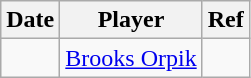<table class="wikitable">
<tr>
<th>Date</th>
<th>Player</th>
<th>Ref</th>
</tr>
<tr>
<td></td>
<td><a href='#'>Brooks Orpik</a></td>
<td></td>
</tr>
</table>
